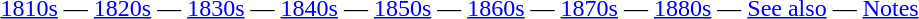<table class="toccolours" align="left">
<tr>
<td><br><a href='#'>1810s</a> —
<a href='#'>1820s</a> —
<a href='#'>1830s</a> —
<a href='#'>1840s</a> —
<a href='#'>1850s</a> —
<a href='#'>1860s</a> —
<a href='#'>1870s</a> —
<a href='#'>1880s</a> — 
<a href='#'>See also</a> —
<a href='#'>Notes</a></td>
</tr>
</table>
